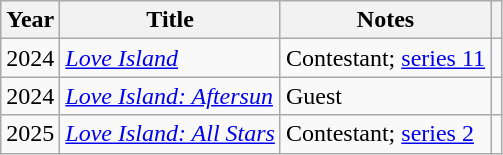<table class="wikitable">
<tr>
<th>Year</th>
<th>Title</th>
<th>Notes</th>
<th></th>
</tr>
<tr>
<td>2024</td>
<td><em><a href='#'>Love Island</a></em></td>
<td>Contestant; <a href='#'>series 11</a></td>
<td align="center"></td>
</tr>
<tr>
<td>2024</td>
<td><em><a href='#'>Love Island: Aftersun</a></em></td>
<td>Guest</td>
<td align="center"></td>
</tr>
<tr>
<td>2025</td>
<td><em><a href='#'>Love Island: All Stars</a></em></td>
<td>Contestant; <a href='#'>series 2</a></td>
<td align="center"></td>
</tr>
</table>
